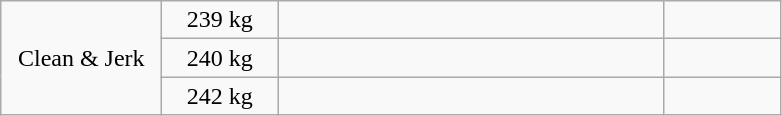<table class = "wikitable" style="text-align:center;">
<tr>
<td rowspan=3 width=100>Clean & Jerk</td>
<td width=70>239 kg</td>
<td width=250 align=left></td>
<td width=70></td>
</tr>
<tr>
<td>240 kg</td>
<td align=left></td>
<td></td>
</tr>
<tr>
<td>242 kg</td>
<td align=left></td>
<td></td>
</tr>
</table>
